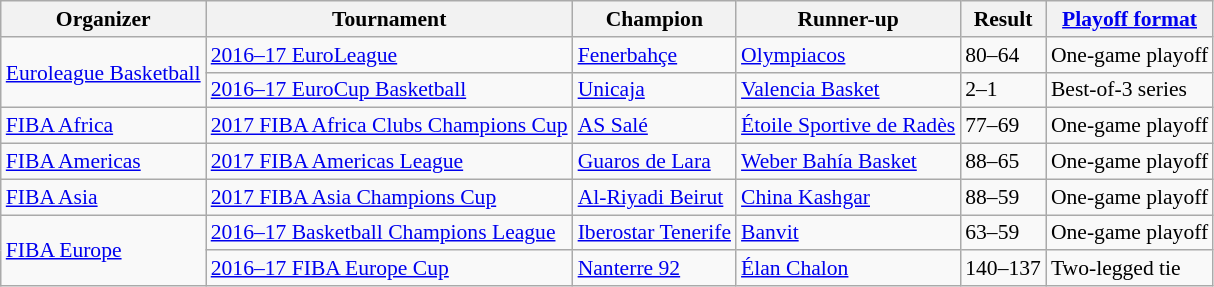<table class=wikitable style="font-size:90%;">
<tr>
<th>Organizer</th>
<th>Tournament</th>
<th><strong>Champion</strong></th>
<th>Runner-up</th>
<th>Result</th>
<th><a href='#'>Playoff format</a></th>
</tr>
<tr>
<td rowspan=2><a href='#'>Euroleague Basketball</a></td>
<td><a href='#'>2016–17 EuroLeague</a></td>
<td> <a href='#'>Fenerbahçe</a></td>
<td> <a href='#'>Olympiacos</a></td>
<td>80–64</td>
<td>One-game playoff</td>
</tr>
<tr>
<td><a href='#'>2016–17 EuroCup Basketball</a></td>
<td> <a href='#'>Unicaja</a></td>
<td> <a href='#'>Valencia Basket</a></td>
<td>2–1</td>
<td>Best-of-3 series</td>
</tr>
<tr>
<td><a href='#'>FIBA Africa</a></td>
<td><a href='#'>2017 FIBA Africa Clubs Champions Cup</a></td>
<td> <a href='#'>AS Salé</a></td>
<td> <a href='#'>Étoile Sportive de Radès</a></td>
<td>77–69</td>
<td>One-game playoff</td>
</tr>
<tr>
<td><a href='#'>FIBA Americas</a></td>
<td><a href='#'>2017 FIBA Americas League</a></td>
<td> <a href='#'>Guaros de Lara</a></td>
<td> <a href='#'>Weber Bahía Basket</a></td>
<td>88–65</td>
<td>One-game playoff</td>
</tr>
<tr>
<td><a href='#'>FIBA Asia</a></td>
<td><a href='#'>2017 FIBA Asia Champions Cup</a></td>
<td> <a href='#'>Al-Riyadi Beirut</a></td>
<td> <a href='#'>China Kashgar</a></td>
<td>88–59</td>
<td>One-game playoff</td>
</tr>
<tr>
<td rowspan="2"><a href='#'>FIBA Europe</a></td>
<td><a href='#'>2016–17 Basketball Champions League</a></td>
<td> <a href='#'>Iberostar Tenerife</a></td>
<td> <a href='#'>Banvit</a></td>
<td>63–59</td>
<td>One-game playoff</td>
</tr>
<tr>
<td><a href='#'>2016–17 FIBA Europe Cup</a></td>
<td> <a href='#'>Nanterre 92</a></td>
<td> <a href='#'>Élan Chalon</a></td>
<td>140–137</td>
<td>Two-legged tie</td>
</tr>
</table>
